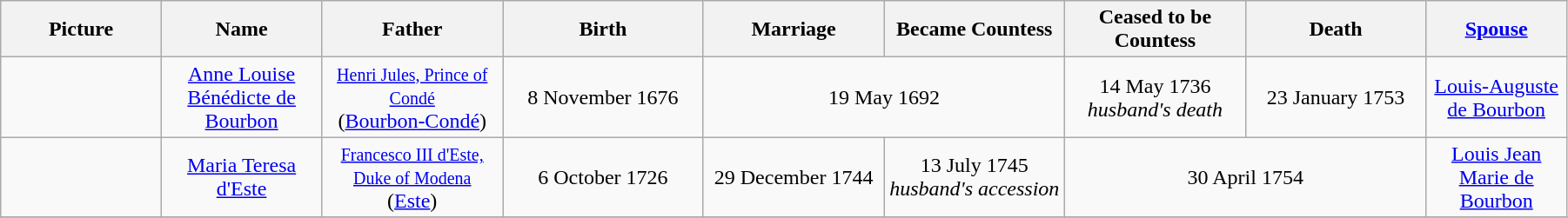<table width=95% class="wikitable">
<tr>
<th width = "8%">Picture</th>
<th width = "8%">Name</th>
<th width = "9%">Father</th>
<th width = "10%">Birth</th>
<th width = "9%">Marriage</th>
<th width = "9%">Became Countess</th>
<th width = "9%">Ceased to be Countess</th>
<th width = "9%">Death</th>
<th width = "7%"><a href='#'>Spouse</a></th>
</tr>
<tr>
<td align=center></td>
<td align=center><a href='#'>Anne Louise Bénédicte de Bourbon</a></td>
<td align="center"><small><a href='#'>Henri Jules, Prince of Condé</a></small><br>(<a href='#'>Bourbon-Condé</a>)</td>
<td align="center">8 November 1676</td>
<td align="center" colspan="2">19 May 1692</td>
<td align="center">14 May 1736<br><em>husband's death</em></td>
<td align="center">23 January 1753</td>
<td align="center"><a href='#'>Louis-Auguste de Bourbon</a></td>
</tr>
<tr>
<td align=center></td>
<td align=center><a href='#'>Maria Teresa d'Este</a></td>
<td align="center"><small><a href='#'>Francesco III d'Este, Duke of Modena</a></small><br>(<a href='#'>Este</a>)</td>
<td align="center">6 October 1726</td>
<td align="center">29 December 1744</td>
<td align="center">13 July 1745<br><em>husband's accession</em></td>
<td align="center" colspan="2">30 April 1754</td>
<td align="center"><a href='#'>Louis Jean Marie de Bourbon</a></td>
</tr>
<tr>
</tr>
</table>
